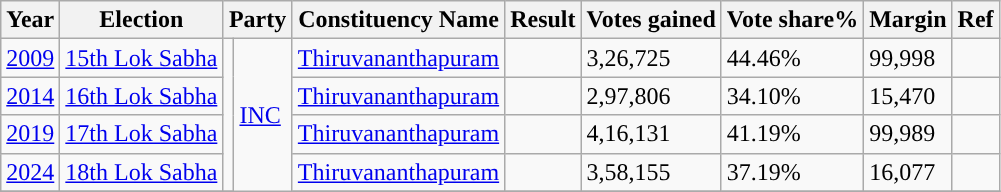<table class="wikitable">
<tr>
<th>Year</th>
<th>Election</th>
<th colspan="2">Party</th>
<th>Constituency Name</th>
<th>Result</th>
<th>Votes gained</th>
<th>Vote share%</th>
<th>Margin</th>
<th>Ref</th>
</tr>
<tr>
<td><a href='#'>2009</a></td>
<td><a href='#'>15th Lok Sabha</a></td>
<td rowspan="4" style="background-color: "></td>
<td rowspan="5"><a href='#'>INC</a> </td>
<td><a href='#'>Thiruvananthapuram</a></td>
<td></td>
<td>3,26,725</td>
<td>44.46%</td>
<td>99,998</td>
<td></td>
</tr>
<tr>
<td><a href='#'>2014</a></td>
<td><a href='#'>16th Lok Sabha</a></td>
<td><a href='#'>Thiruvananthapuram</a></td>
<td></td>
<td>2,97,806</td>
<td>34.10%</td>
<td>15,470</td>
<td></td>
</tr>
<tr>
<td><a href='#'>2019</a></td>
<td><a href='#'>17th Lok Sabha</a></td>
<td><a href='#'>Thiruvananthapuram</a></td>
<td></td>
<td>4,16,131</td>
<td>41.19%</td>
<td>99,989</td>
<td></td>
</tr>
<tr>
<td><a href='#'>2024</a></td>
<td><a href='#'>18th Lok Sabha</a></td>
<td><a href='#'>Thiruvananthapuram</a></td>
<td></td>
<td>3,58,155</td>
<td>37.19%</td>
<td>16,077</td>
<td></td>
</tr>
<tr>
</tr>
</table>
